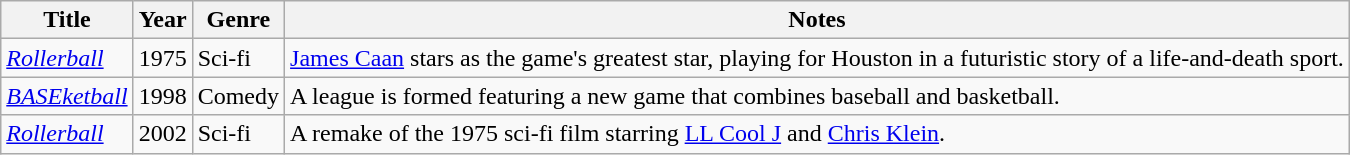<table class="wikitable sortable">
<tr>
<th>Title</th>
<th>Year</th>
<th>Genre</th>
<th>Notes</th>
</tr>
<tr>
<td><em><a href='#'>Rollerball</a></em></td>
<td>1975</td>
<td>Sci-fi</td>
<td><a href='#'>James Caan</a> stars as the game's greatest star, playing for Houston in a futuristic story of a life-and-death sport.</td>
</tr>
<tr>
<td><em><a href='#'>BASEketball</a></em></td>
<td>1998</td>
<td>Comedy</td>
<td>A league is formed featuring a new game that combines baseball and basketball.</td>
</tr>
<tr>
<td><em><a href='#'>Rollerball</a></em></td>
<td>2002</td>
<td>Sci-fi</td>
<td>A remake of the 1975 sci-fi film starring <a href='#'>LL Cool J</a> and <a href='#'>Chris Klein</a>.</td>
</tr>
</table>
